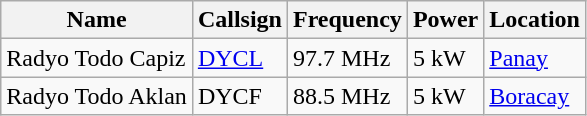<table class="wikitable">
<tr>
<th>Name</th>
<th>Callsign</th>
<th>Frequency</th>
<th>Power</th>
<th>Location</th>
</tr>
<tr>
<td>Radyo Todo Capiz</td>
<td><a href='#'>DYCL</a></td>
<td>97.7 MHz</td>
<td>5 kW</td>
<td><a href='#'>Panay</a></td>
</tr>
<tr>
<td>Radyo Todo Aklan</td>
<td>DYCF</td>
<td>88.5 MHz</td>
<td>5 kW</td>
<td><a href='#'>Boracay</a></td>
</tr>
</table>
